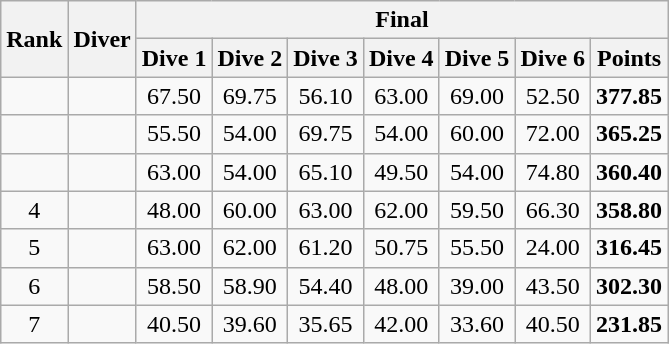<table class="wikitable sortable"  style="text-align:center">
<tr>
<th rowspan="2" data-sort-type=number>Rank</th>
<th rowspan="2">Diver</th>
<th colspan="7">Final</th>
</tr>
<tr>
<th>Dive 1</th>
<th>Dive 2</th>
<th>Dive 3</th>
<th>Dive 4</th>
<th>Dive 5</th>
<th>Dive 6</th>
<th>Points</th>
</tr>
<tr>
<td></td>
<td align="left"></td>
<td>67.50</td>
<td>69.75</td>
<td>56.10</td>
<td>63.00</td>
<td>69.00</td>
<td>52.50</td>
<td><strong>377.85</strong></td>
</tr>
<tr>
<td></td>
<td align="left"></td>
<td>55.50</td>
<td>54.00</td>
<td>69.75</td>
<td>54.00</td>
<td>60.00</td>
<td>72.00</td>
<td><strong>365.25</strong></td>
</tr>
<tr>
<td></td>
<td align="left"></td>
<td>63.00</td>
<td>54.00</td>
<td>65.10</td>
<td>49.50</td>
<td>54.00</td>
<td>74.80</td>
<td><strong>360.40</strong></td>
</tr>
<tr>
<td>4</td>
<td align="left"></td>
<td>48.00</td>
<td>60.00</td>
<td>63.00</td>
<td>62.00</td>
<td>59.50</td>
<td>66.30</td>
<td><strong>358.80</strong></td>
</tr>
<tr>
<td>5</td>
<td align="left"></td>
<td>63.00</td>
<td>62.00</td>
<td>61.20</td>
<td>50.75</td>
<td>55.50</td>
<td>24.00</td>
<td><strong>316.45</strong></td>
</tr>
<tr>
<td>6</td>
<td align="left"></td>
<td>58.50</td>
<td>58.90</td>
<td>54.40</td>
<td>48.00</td>
<td>39.00</td>
<td>43.50</td>
<td><strong>302.30</strong></td>
</tr>
<tr>
<td>7</td>
<td align="left"></td>
<td>40.50</td>
<td>39.60</td>
<td>35.65</td>
<td>42.00</td>
<td>33.60</td>
<td>40.50</td>
<td><strong>231.85</strong></td>
</tr>
</table>
